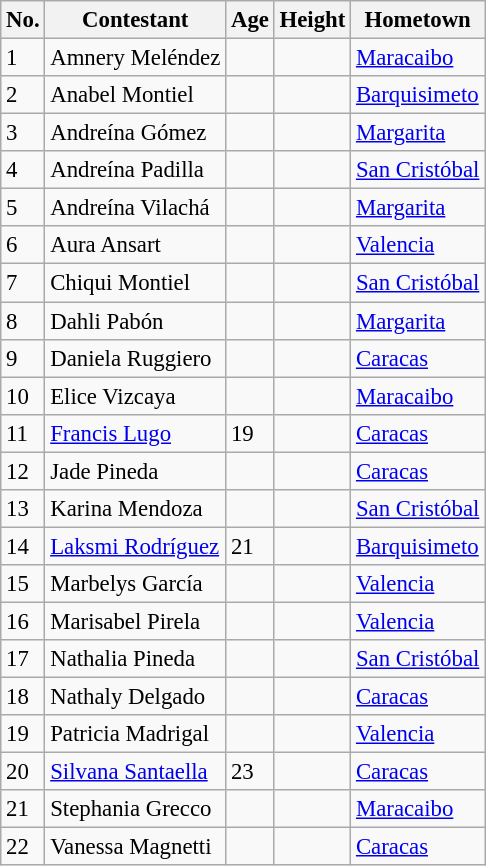<table class="wikitable sortable" style="font-size: 95%;">
<tr>
<th>No.</th>
<th>Contestant</th>
<th>Age</th>
<th>Height</th>
<th>Hometown</th>
</tr>
<tr>
<td>1</td>
<td>Amnery Meléndez</td>
<td></td>
<td></td>
<td><a href='#'>Maracaibo</a></td>
</tr>
<tr>
<td>2</td>
<td>Anabel Montiel</td>
<td></td>
<td></td>
<td><a href='#'>Barquisimeto</a></td>
</tr>
<tr>
<td>3</td>
<td>Andreína Gómez</td>
<td></td>
<td></td>
<td><a href='#'>Margarita</a></td>
</tr>
<tr>
<td>4</td>
<td>Andreína Padilla</td>
<td></td>
<td></td>
<td><a href='#'>San Cristóbal</a></td>
</tr>
<tr>
<td>5</td>
<td>Andreína Vilachá</td>
<td></td>
<td></td>
<td><a href='#'>Margarita</a></td>
</tr>
<tr>
<td>6</td>
<td>Aura Ansart</td>
<td></td>
<td></td>
<td><a href='#'>Valencia</a></td>
</tr>
<tr>
<td>7</td>
<td>Chiqui Montiel</td>
<td></td>
<td></td>
<td><a href='#'>San Cristóbal</a></td>
</tr>
<tr>
<td>8</td>
<td>Dahli Pabón</td>
<td></td>
<td></td>
<td><a href='#'>Margarita</a></td>
</tr>
<tr>
<td>9</td>
<td>Daniela Ruggiero</td>
<td></td>
<td></td>
<td><a href='#'>Caracas</a></td>
</tr>
<tr>
<td>10</td>
<td>Elice Vizcaya</td>
<td></td>
<td></td>
<td><a href='#'>Maracaibo</a></td>
</tr>
<tr>
<td>11</td>
<td><a href='#'>Francis Lugo</a></td>
<td>19</td>
<td></td>
<td><a href='#'>Caracas</a></td>
</tr>
<tr>
<td>12</td>
<td>Jade Pineda</td>
<td></td>
<td></td>
<td><a href='#'>Caracas</a></td>
</tr>
<tr>
<td>13</td>
<td>Karina Mendoza</td>
<td></td>
<td></td>
<td><a href='#'>San Cristóbal</a></td>
</tr>
<tr>
<td>14</td>
<td><a href='#'>Laksmi Rodríguez</a></td>
<td>21</td>
<td></td>
<td><a href='#'>Barquisimeto</a></td>
</tr>
<tr>
<td>15</td>
<td>Marbelys García</td>
<td></td>
<td></td>
<td><a href='#'>Valencia</a></td>
</tr>
<tr>
<td>16</td>
<td>Marisabel Pirela</td>
<td></td>
<td></td>
<td><a href='#'>Valencia</a></td>
</tr>
<tr>
<td>17</td>
<td>Nathalia Pineda</td>
<td></td>
<td></td>
<td><a href='#'>San Cristóbal</a></td>
</tr>
<tr>
<td>18</td>
<td>Nathaly Delgado</td>
<td></td>
<td></td>
<td><a href='#'>Caracas</a></td>
</tr>
<tr>
<td>19</td>
<td>Patricia Madrigal</td>
<td></td>
<td></td>
<td><a href='#'>Valencia</a></td>
</tr>
<tr>
<td>20</td>
<td><a href='#'>Silvana Santaella</a></td>
<td>23</td>
<td></td>
<td><a href='#'>Caracas</a></td>
</tr>
<tr>
<td>21</td>
<td>Stephania Grecco</td>
<td></td>
<td></td>
<td><a href='#'>Maracaibo</a></td>
</tr>
<tr>
<td>22</td>
<td>Vanessa Magnetti</td>
<td></td>
<td></td>
<td><a href='#'>Caracas</a></td>
</tr>
</table>
